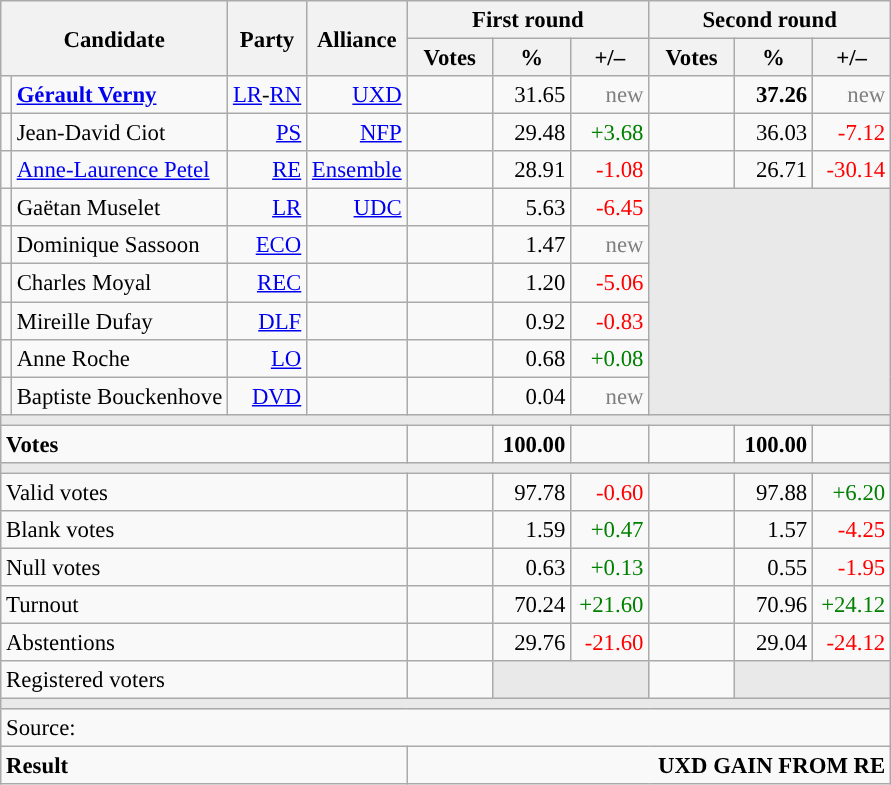<table class="wikitable" style="text-align:right;font-size:95%;">
<tr>
<th rowspan="2" colspan="2">Candidate</th>
<th colspan="1" rowspan="2">Party</th>
<th colspan="1" rowspan="2">Alliance</th>
<th colspan="3">First round</th>
<th colspan="3">Second round</th>
</tr>
<tr>
<th style="width:50px;">Votes</th>
<th style="width:45px;">%</th>
<th style="width:45px;">+/–</th>
<th style="width:50px;">Votes</th>
<th style="width:45px;">%</th>
<th style="width:45px;">+/–</th>
</tr>
<tr>
<td style="color:inherit;background:"></td>
<td style="text-align:left;"><strong><a href='#'>Gérault Verny</a></strong></td>
<td><a href='#'>LR</a>-<a href='#'>RN</a></td>
<td><a href='#'>UXD</a></td>
<td></td>
<td>31.65</td>
<td style="color:grey;">new</td>
<td><strong></strong></td>
<td><strong>37.26</strong></td>
<td style="color:grey;">new</td>
</tr>
<tr>
<td style="color:inherit;background:"></td>
<td style="text-align:left;">Jean-David Ciot</td>
<td><a href='#'>PS</a></td>
<td><a href='#'>NFP</a></td>
<td></td>
<td>29.48</td>
<td style="color:green;">+3.68</td>
<td></td>
<td>36.03</td>
<td style="color:red;">-7.12</td>
</tr>
<tr>
<td style="color:inherit;background:"></td>
<td style="text-align:left;"><a href='#'>Anne-Laurence Petel</a></td>
<td><a href='#'>RE</a></td>
<td><a href='#'>Ensemble</a></td>
<td></td>
<td>28.91</td>
<td style="color:red;">-1.08</td>
<td></td>
<td>26.71</td>
<td style="color:red;">-30.14</td>
</tr>
<tr>
<td style="color:inherit;background:"></td>
<td style="text-align:left;">Gaëtan Muselet</td>
<td><a href='#'>LR</a></td>
<td><a href='#'>UDC</a></td>
<td></td>
<td>5.63</td>
<td style="color:red;">-6.45</td>
<td colspan="3" rowspan="6" style="background:#E9E9E9;"></td>
</tr>
<tr>
<td style="color:inherit;background:"></td>
<td style="text-align:left;">Dominique Sassoon</td>
<td><a href='#'>ECO</a></td>
<td></td>
<td></td>
<td>1.47</td>
<td style="color:grey;">new</td>
</tr>
<tr>
<td style="color:inherit;background:"></td>
<td style="text-align:left;">Charles Moyal</td>
<td><a href='#'>REC</a></td>
<td></td>
<td></td>
<td>1.20</td>
<td style="color:red;">-5.06</td>
</tr>
<tr>
<td style="color:inherit;background:"></td>
<td style="text-align:left;">Mireille Dufay</td>
<td><a href='#'>DLF</a></td>
<td></td>
<td></td>
<td>0.92</td>
<td style="color:red;">-0.83</td>
</tr>
<tr>
<td style="color:inherit;background:"></td>
<td style="text-align:left;">Anne Roche</td>
<td><a href='#'>LO</a></td>
<td></td>
<td></td>
<td>0.68</td>
<td style="color:green;">+0.08</td>
</tr>
<tr>
<td style="color:inherit;background:"></td>
<td style="text-align:left;">Baptiste Bouckenhove</td>
<td><a href='#'>DVD</a></td>
<td></td>
<td></td>
<td>0.04</td>
<td style="color:grey;">new</td>
</tr>
<tr>
<td colspan="10" style="background:#E9E9E9;"></td>
</tr>
<tr style="font-weight:bold;">
<td colspan="4" style="text-align:left;">Votes</td>
<td></td>
<td>100.00</td>
<td></td>
<td></td>
<td>100.00</td>
<td></td>
</tr>
<tr>
<td colspan="10" style="background:#E9E9E9;"></td>
</tr>
<tr>
<td colspan="4" style="text-align:left;">Valid votes</td>
<td></td>
<td>97.78</td>
<td style="color:red;">-0.60</td>
<td></td>
<td>97.88</td>
<td style="color:green;">+6.20</td>
</tr>
<tr>
<td colspan="4" style="text-align:left;">Blank votes</td>
<td></td>
<td>1.59</td>
<td style="color:green;">+0.47</td>
<td></td>
<td>1.57</td>
<td style="color:red;">-4.25</td>
</tr>
<tr>
<td colspan="4" style="text-align:left;">Null votes</td>
<td></td>
<td>0.63</td>
<td style="color:green;">+0.13</td>
<td></td>
<td>0.55</td>
<td style="color:red;">-1.95</td>
</tr>
<tr>
<td colspan="4" style="text-align:left;">Turnout</td>
<td></td>
<td>70.24</td>
<td style="color:green;">+21.60</td>
<td></td>
<td>70.96</td>
<td style="color:green;">+24.12</td>
</tr>
<tr>
<td colspan="4" style="text-align:left;">Abstentions</td>
<td></td>
<td>29.76</td>
<td style="color:red;">-21.60</td>
<td></td>
<td>29.04</td>
<td style="color:red;">-24.12</td>
</tr>
<tr>
<td colspan="4" style="text-align:left;">Registered voters</td>
<td></td>
<td colspan="2" style="background:#E9E9E9;"></td>
<td></td>
<td colspan="2" style="background:#E9E9E9;"></td>
</tr>
<tr>
<td colspan="10" style="background:#E9E9E9;"></td>
</tr>
<tr>
<td colspan="10" style="text-align:left;">Source: </td>
</tr>
<tr style="font-weight:bold">
<td colspan="4" style="text-align:left;">Result</td>
<td colspan="6" style="background-color:">UXD GAIN FROM RE</td>
</tr>
</table>
